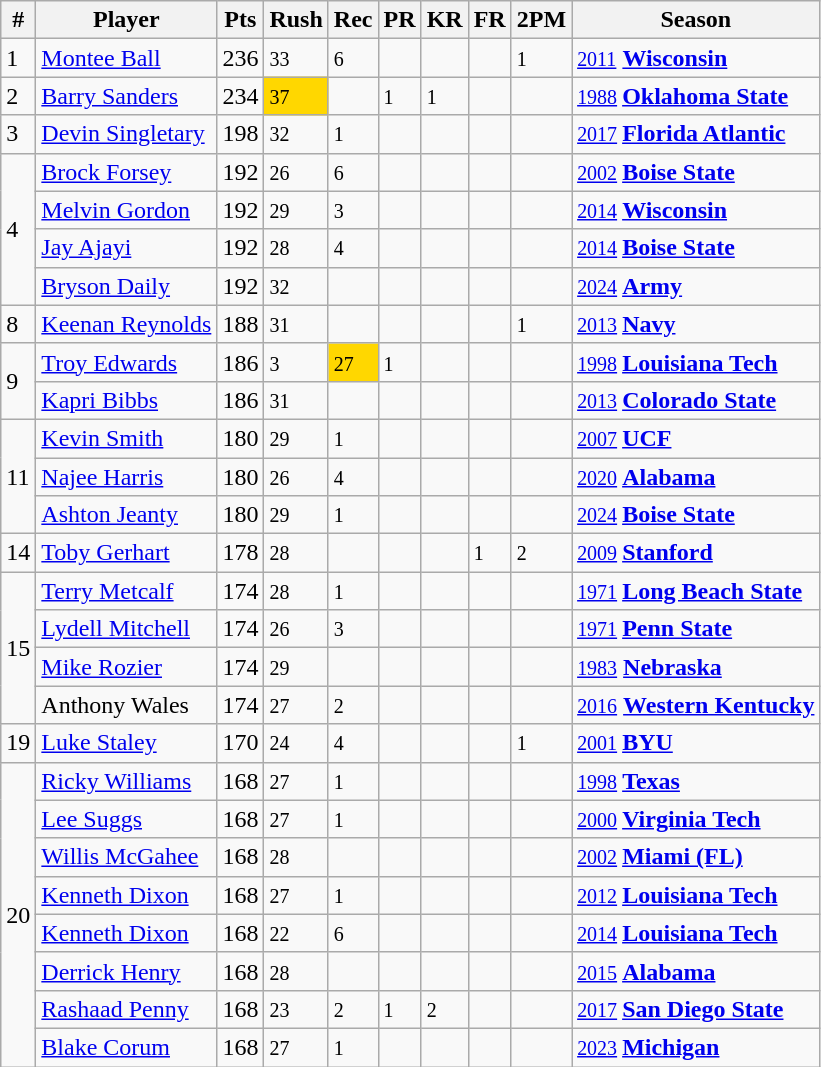<table class="wikitable" style="white-space: nowrap;">
<tr>
<th>#</th>
<th>Player</th>
<th>Pts</th>
<th>Rush</th>
<th>Rec</th>
<th>PR</th>
<th>KR</th>
<th>FR</th>
<th>2PM</th>
<th>Season</th>
</tr>
<tr>
<td>1</td>
<td><a href='#'>Montee Ball</a></td>
<td>236</td>
<td><small>33</small></td>
<td><small>6</small></td>
<td></td>
<td></td>
<td></td>
<td><small>1</small></td>
<td><small> <a href='#'>2011</a></small> <strong><a href='#'>Wisconsin</a></strong></td>
</tr>
<tr>
<td>2</td>
<td><a href='#'>Barry Sanders</a></td>
<td>234</td>
<td style="background: #FFD700;"><small>37</small></td>
<td></td>
<td><small>1</small></td>
<td><small>1</small></td>
<td></td>
<td></td>
<td><small> <a href='#'>1988</a> </small> <strong><a href='#'>Oklahoma State</a></strong></td>
</tr>
<tr>
<td>3</td>
<td><a href='#'>Devin Singletary</a></td>
<td>198</td>
<td><small>32</small></td>
<td><small>1</small></td>
<td></td>
<td></td>
<td></td>
<td></td>
<td><small> <a href='#'>2017</a> </small> <strong><a href='#'>Florida Atlantic</a></strong></td>
</tr>
<tr>
<td rowspan=4>4</td>
<td><a href='#'>Brock Forsey</a></td>
<td>192</td>
<td><small>26</small></td>
<td><small>6</small></td>
<td></td>
<td></td>
<td></td>
<td></td>
<td><small> <a href='#'>2002</a> </small> <strong><a href='#'>Boise State</a></strong></td>
</tr>
<tr>
<td><a href='#'>Melvin Gordon</a></td>
<td>192</td>
<td><small>29</small></td>
<td><small>3</small></td>
<td></td>
<td></td>
<td></td>
<td></td>
<td><small> <a href='#'>2014</a> </small> <strong><a href='#'>Wisconsin</a></strong></td>
</tr>
<tr>
<td><a href='#'>Jay Ajayi</a></td>
<td>192</td>
<td><small>28</small></td>
<td><small>4</small></td>
<td></td>
<td></td>
<td></td>
<td></td>
<td><small> <a href='#'>2014</a> </small> <strong><a href='#'>Boise State</a></strong></td>
</tr>
<tr>
<td><a href='#'>Bryson Daily</a></td>
<td>192</td>
<td><small>32</small></td>
<td></td>
<td></td>
<td></td>
<td></td>
<td></td>
<td><small> <a href='#'>2024</a> </small> <strong><a href='#'>Army</a></strong></td>
</tr>
<tr>
<td>8</td>
<td><a href='#'>Keenan Reynolds</a></td>
<td>188</td>
<td><small>31</small></td>
<td></td>
<td></td>
<td></td>
<td></td>
<td><small>1</small></td>
<td><small> <a href='#'>2013</a> </small> <strong><a href='#'>Navy</a></strong></td>
</tr>
<tr>
<td rowspan=2>9</td>
<td><a href='#'>Troy Edwards</a></td>
<td>186</td>
<td><small>3</small></td>
<td style="background: #FFD700;"><small>27</small></td>
<td><small>1</small></td>
<td></td>
<td></td>
<td></td>
<td><small><a href='#'>1998</a> </small> <strong><a href='#'>Louisiana Tech</a></strong></td>
</tr>
<tr>
<td><a href='#'>Kapri Bibbs</a></td>
<td>186</td>
<td><small>31</small></td>
<td></td>
<td></td>
<td></td>
<td></td>
<td></td>
<td><small> <a href='#'>2013</a> </small> <strong><a href='#'>Colorado State</a></strong></td>
</tr>
<tr>
<td rowspan=3>11</td>
<td><a href='#'>Kevin Smith</a></td>
<td>180</td>
<td><small>29</small></td>
<td><small>1</small></td>
<td></td>
<td></td>
<td></td>
<td></td>
<td><small> <a href='#'>2007</a> </small> <strong><a href='#'>UCF</a></strong></td>
</tr>
<tr>
<td><a href='#'>Najee Harris</a></td>
<td>180</td>
<td><small>26</small></td>
<td><small>4</small></td>
<td></td>
<td></td>
<td></td>
<td></td>
<td><small> <a href='#'>2020</a> </small> <strong><a href='#'>Alabama</a></strong></td>
</tr>
<tr>
<td><a href='#'>Ashton Jeanty</a></td>
<td>180</td>
<td><small>29</small></td>
<td><small>1</small></td>
<td></td>
<td></td>
<td></td>
<td></td>
<td><small> <a href='#'>2024</a> </small> <strong><a href='#'>Boise State</a></strong></td>
</tr>
<tr>
<td>14</td>
<td><a href='#'>Toby Gerhart</a></td>
<td>178</td>
<td><small>28</small></td>
<td></td>
<td></td>
<td></td>
<td><small>1</small></td>
<td><small>2</small></td>
<td><small> <a href='#'>2009</a> </small> <strong><a href='#'>Stanford</a></strong></td>
</tr>
<tr>
<td rowspan=4>15</td>
<td><a href='#'>Terry Metcalf</a></td>
<td>174</td>
<td><small>28</small></td>
<td><small>1</small></td>
<td></td>
<td></td>
<td></td>
<td></td>
<td><small> <a href='#'>1971</a> </small> <strong><a href='#'>Long Beach State</a></strong></td>
</tr>
<tr>
<td><a href='#'>Lydell Mitchell</a></td>
<td>174</td>
<td><small>26</small></td>
<td><small>3</small></td>
<td></td>
<td></td>
<td></td>
<td></td>
<td><small> <a href='#'>1971</a> </small> <strong><a href='#'>Penn State</a></strong></td>
</tr>
<tr>
<td><a href='#'>Mike Rozier</a></td>
<td>174</td>
<td><small>29</small></td>
<td></td>
<td></td>
<td></td>
<td></td>
<td></td>
<td><small> <a href='#'>1983</a></small> <strong><a href='#'>Nebraska</a></strong></td>
</tr>
<tr>
<td>Anthony Wales</td>
<td>174</td>
<td><small>27</small></td>
<td><small>2</small></td>
<td></td>
<td></td>
<td></td>
<td></td>
<td><small> <a href='#'>2016</a></small> <strong><a href='#'>Western Kentucky</a></strong></td>
</tr>
<tr>
<td>19</td>
<td><a href='#'>Luke Staley</a></td>
<td>170</td>
<td><small>24</small></td>
<td><small>4</small></td>
<td></td>
<td></td>
<td></td>
<td><small>1</small></td>
<td><small> <a href='#'>2001</a> </small> <strong><a href='#'>BYU</a></strong></td>
</tr>
<tr>
<td rowspan=8>20</td>
<td><a href='#'>Ricky Williams</a></td>
<td>168</td>
<td><small>27</small></td>
<td><small>1</small></td>
<td></td>
<td></td>
<td></td>
<td></td>
<td><small> <a href='#'>1998</a> </small> <strong><a href='#'>Texas</a></strong></td>
</tr>
<tr>
<td><a href='#'>Lee Suggs</a></td>
<td>168</td>
<td><small>27</small></td>
<td><small>1</small></td>
<td></td>
<td></td>
<td></td>
<td></td>
<td><small> <a href='#'>2000</a> </small> <strong><a href='#'>Virginia Tech</a></strong></td>
</tr>
<tr>
<td><a href='#'>Willis McGahee</a></td>
<td>168</td>
<td><small>28</small></td>
<td></td>
<td></td>
<td></td>
<td></td>
<td></td>
<td><small> <a href='#'>2002</a> </small> <strong><a href='#'>Miami (FL)</a></strong></td>
</tr>
<tr>
<td><a href='#'>Kenneth Dixon</a></td>
<td>168</td>
<td><small>27</small></td>
<td><small>1</small></td>
<td></td>
<td></td>
<td></td>
<td></td>
<td><small> <a href='#'>2012</a> </small> <strong><a href='#'>Louisiana Tech</a></strong></td>
</tr>
<tr>
<td><a href='#'>Kenneth Dixon</a></td>
<td>168</td>
<td><small>22</small></td>
<td><small>6</small></td>
<td></td>
<td></td>
<td></td>
<td></td>
<td><small> <a href='#'>2014</a> </small> <strong><a href='#'>Louisiana Tech</a></strong></td>
</tr>
<tr>
<td><a href='#'>Derrick Henry</a></td>
<td>168</td>
<td><small>28</small></td>
<td></td>
<td></td>
<td></td>
<td></td>
<td></td>
<td><small> <a href='#'>2015</a> </small> <strong><a href='#'>Alabama</a></strong></td>
</tr>
<tr>
<td><a href='#'>Rashaad Penny</a></td>
<td>168</td>
<td><small>23</small></td>
<td><small>2</small></td>
<td><small>1</small></td>
<td><small>2</small></td>
<td></td>
<td></td>
<td><small> <a href='#'>2017</a> </small> <strong><a href='#'>San Diego State</a></strong></td>
</tr>
<tr>
<td><a href='#'>Blake Corum</a></td>
<td>168</td>
<td><small>27</small></td>
<td><small>1</small></td>
<td></td>
<td></td>
<td></td>
<td></td>
<td><small> <a href='#'>2023</a> </small> <strong><a href='#'>Michigan</a></strong></td>
</tr>
</table>
